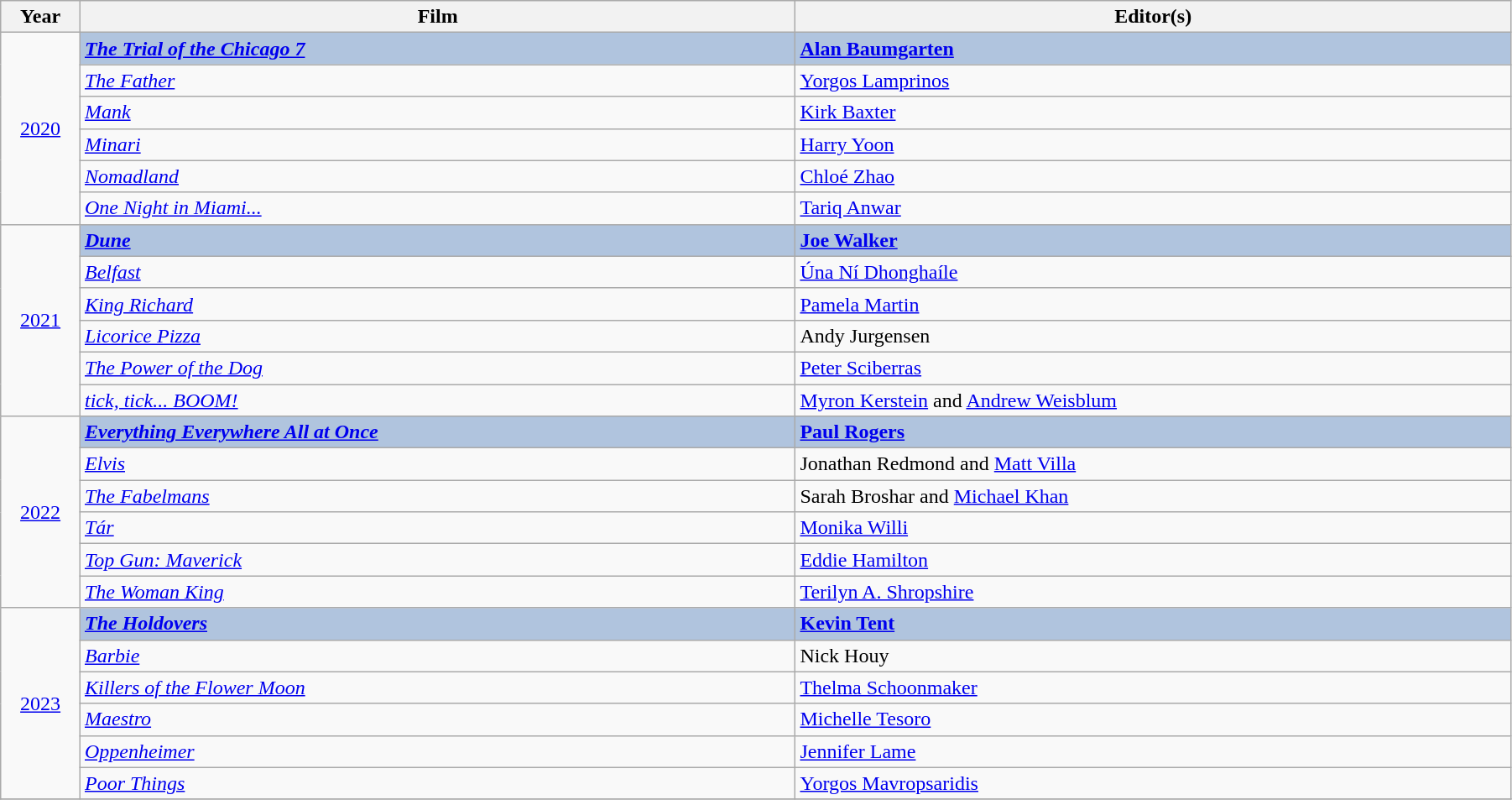<table class="wikitable" width="95%" cellpadding="5">
<tr>
<th width="5%">Year</th>
<th width="45%">Film</th>
<th width="45%">Editor(s)</th>
</tr>
<tr>
<td rowspan="6" style="text-align:center;"><a href='#'>2020</a> <br></td>
<td style="background:#B0C4DE;"><strong><em><a href='#'>The Trial of the Chicago 7</a></em></strong></td>
<td style="background:#B0C4DE;"><strong><a href='#'>Alan Baumgarten</a></strong></td>
</tr>
<tr>
<td><em><a href='#'>The Father</a></em></td>
<td><a href='#'>Yorgos Lamprinos</a></td>
</tr>
<tr>
<td><em><a href='#'>Mank</a></em></td>
<td><a href='#'>Kirk Baxter</a></td>
</tr>
<tr>
<td><em><a href='#'>Minari</a></em></td>
<td><a href='#'>Harry Yoon</a></td>
</tr>
<tr>
<td><em><a href='#'>Nomadland</a></em></td>
<td><a href='#'>Chloé Zhao</a></td>
</tr>
<tr>
<td><em><a href='#'>One Night in Miami...</a></em></td>
<td><a href='#'>Tariq Anwar</a></td>
</tr>
<tr>
<td rowspan="6" style="text-align:center;"><a href='#'>2021</a> <br></td>
<td style="background:#B0C4DE;"><strong><em><a href='#'>Dune</a></em></strong></td>
<td style="background:#B0C4DE;"><strong><a href='#'>Joe Walker</a></strong></td>
</tr>
<tr>
<td><em><a href='#'>Belfast</a></em></td>
<td><a href='#'>Úna Ní Dhonghaíle</a></td>
</tr>
<tr>
<td><em><a href='#'>King Richard</a></em></td>
<td><a href='#'>Pamela Martin</a></td>
</tr>
<tr>
<td><em><a href='#'>Licorice Pizza</a></em></td>
<td>Andy Jurgensen</td>
</tr>
<tr>
<td><em><a href='#'>The Power of the Dog</a></em></td>
<td><a href='#'>Peter Sciberras</a></td>
</tr>
<tr>
<td><em><a href='#'>tick, tick... BOOM!</a></em></td>
<td><a href='#'>Myron Kerstein</a> and <a href='#'>Andrew Weisblum</a></td>
</tr>
<tr>
<td rowspan="6" style="text-align:center;"><a href='#'>2022</a><br></td>
<td style="background:#B0C4DE;"><strong><em><a href='#'>Everything Everywhere All at Once</a></em></strong></td>
<td style="background:#B0C4DE;"><strong><a href='#'>Paul Rogers</a></strong></td>
</tr>
<tr>
<td><em><a href='#'>Elvis</a></em></td>
<td>Jonathan Redmond and <a href='#'>Matt Villa</a></td>
</tr>
<tr>
<td><em><a href='#'>The Fabelmans</a></em></td>
<td>Sarah Broshar and <a href='#'>Michael Khan</a></td>
</tr>
<tr>
<td><em><a href='#'>Tár</a></em></td>
<td><a href='#'>Monika Willi</a></td>
</tr>
<tr>
<td><em><a href='#'>Top Gun: Maverick</a></em></td>
<td><a href='#'>Eddie Hamilton</a></td>
</tr>
<tr>
<td><em><a href='#'>The Woman King</a></em></td>
<td><a href='#'>Terilyn A. Shropshire</a></td>
</tr>
<tr>
<td rowspan="6" style="text-align:center;"><a href='#'>2023</a><br></td>
<td style="background:#B0C4DE;"><strong><em><a href='#'>The Holdovers</a></em></strong></td>
<td style="background:#B0C4DE;"><strong><a href='#'>Kevin Tent</a></strong></td>
</tr>
<tr>
<td><em><a href='#'>Barbie</a></em></td>
<td>Nick Houy</td>
</tr>
<tr>
<td><em><a href='#'>Killers of the Flower Moon</a></em></td>
<td><a href='#'>Thelma Schoonmaker</a></td>
</tr>
<tr>
<td><em><a href='#'>Maestro</a></em></td>
<td><a href='#'>Michelle Tesoro</a></td>
</tr>
<tr>
<td><em><a href='#'>Oppenheimer</a></em></td>
<td><a href='#'>Jennifer Lame</a></td>
</tr>
<tr>
<td><em><a href='#'>Poor Things</a></em></td>
<td><a href='#'>Yorgos Mavropsaridis</a></td>
</tr>
<tr>
</tr>
</table>
